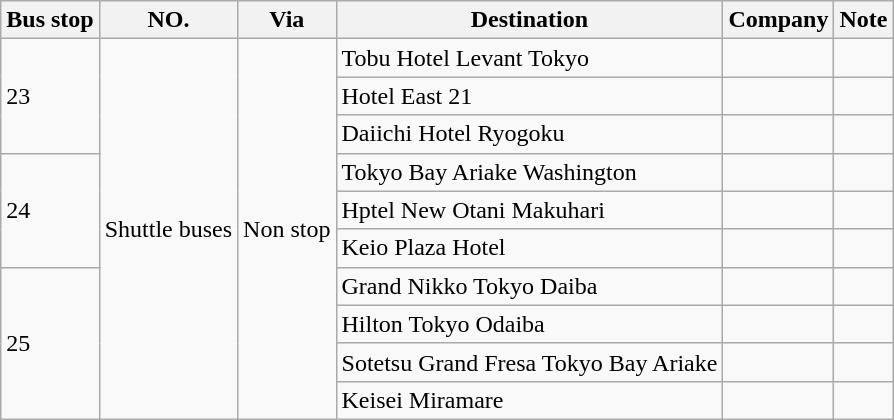<table class="wikitable">
<tr>
<th>Bus stop</th>
<th>NO.</th>
<th>Via</th>
<th>Destination</th>
<th>Company</th>
<th>Note</th>
</tr>
<tr>
<td rowspan="3">23</td>
<td rowspan="12">Shuttle buses</td>
<td rowspan="12">Non stop</td>
<td>Tobu Hotel Levant Tokyo</td>
<td></td>
<td></td>
</tr>
<tr>
<td>Hotel East 21</td>
<td></td>
<td></td>
</tr>
<tr>
<td>Daiichi Hotel Ryogoku</td>
<td></td>
<td></td>
</tr>
<tr>
<td rowspan="3">24</td>
<td>Tokyo Bay Ariake Washington</td>
<td></td>
<td></td>
</tr>
<tr>
<td>Hptel New Otani Makuhari</td>
<td></td>
<td></td>
</tr>
<tr>
<td>Keio Plaza Hotel</td>
<td></td>
<td></td>
</tr>
<tr>
<td rowspan="4">25</td>
<td>Grand Nikko Tokyo Daiba</td>
<td></td>
<td></td>
</tr>
<tr>
<td>Hilton Tokyo Odaiba</td>
<td></td>
<td></td>
</tr>
<tr>
<td>Sotetsu Grand Fresa Tokyo Bay Ariake</td>
<td></td>
<td></td>
</tr>
<tr>
<td>Keisei Miramare</td>
<td></td>
<td></td>
</tr>
</table>
